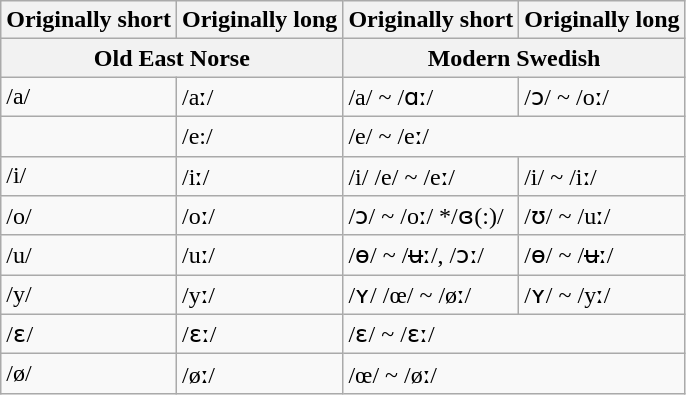<table class="wikitable">
<tr>
<th>Originally short</th>
<th>Originally long</th>
<th>Originally short</th>
<th>Originally long</th>
</tr>
<tr>
<th colspan="2">Old East Norse</th>
<th colspan="2">Modern Swedish</th>
</tr>
<tr>
<td>/a/</td>
<td>/aː/</td>
<td>/a/ ~ /ɑː/</td>
<td>/ɔ/ ~ /oː/</td>
</tr>
<tr>
<td></td>
<td>/e:/</td>
<td colspan="2">/e/ ~ /eː/</td>
</tr>
<tr>
<td>/i/</td>
<td>/iː/</td>
<td>/i/ /e/ ~ /eː/</td>
<td>/i/ ~ /iː/</td>
</tr>
<tr>
<td>/o/</td>
<td>/oː/</td>
<td>/ɔ/ ~ /oː/ */ɞ(:)/</td>
<td>/ʊ/ ~ /uː/</td>
</tr>
<tr>
<td>/u/</td>
<td>/uː/</td>
<td>/ɵ/ ~ /ʉː/, /ɔː/</td>
<td>/ɵ/ ~ /ʉː/</td>
</tr>
<tr>
<td>/y/</td>
<td>/yː/</td>
<td>/ʏ/ /œ/ ~ /øː/</td>
<td>/ʏ/ ~ /yː/</td>
</tr>
<tr>
<td>/ɛ/</td>
<td>/ɛː/</td>
<td colspan="2">/ɛ/ ~ /ɛː/</td>
</tr>
<tr>
<td>/ø/</td>
<td>/øː/</td>
<td colspan="2">/œ/ ~ /øː/</td>
</tr>
</table>
